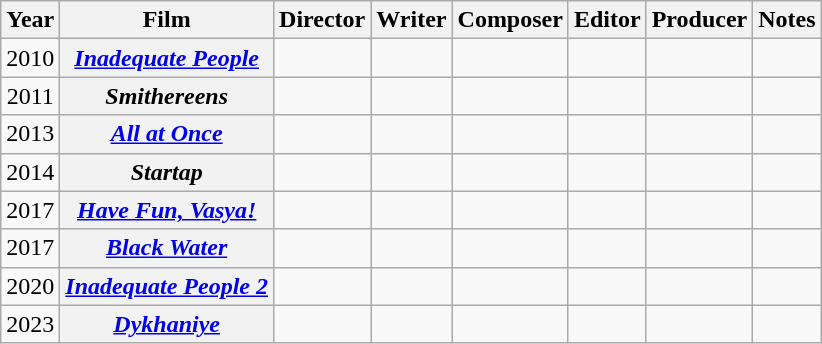<table class="wikitable sortable plainrowheaders" style="text-align:center">
<tr>
<th scope="col">Year</th>
<th scope="col">Film</th>
<th scope="col">Director</th>
<th scope="col">Writer</th>
<th scope="col">Composer</th>
<th scope="col">Editor</th>
<th scope="col">Producer</th>
<th scope="col" class="unsortable">Notes</th>
</tr>
<tr>
<td>2010</td>
<th scope="row"><em><a href='#'>Inadequate People</a></em></th>
<td></td>
<td></td>
<td></td>
<td></td>
<td></td>
<td></td>
</tr>
<tr>
<td>2011</td>
<th scope="row"><em>Smithereens</em></th>
<td></td>
<td></td>
<td></td>
<td></td>
<td></td>
<td></td>
</tr>
<tr>
<td>2013</td>
<th scope="row"><em><a href='#'>All at Once</a></em></th>
<td></td>
<td></td>
<td></td>
<td></td>
<td></td>
<td></td>
</tr>
<tr>
<td>2014</td>
<th scope="row"><em>Startap</em></th>
<td></td>
<td></td>
<td></td>
<td></td>
<td></td>
<td></td>
</tr>
<tr>
<td>2017</td>
<th scope="row"><em><a href='#'>Have Fun, Vasya!</a></em></th>
<td></td>
<td></td>
<td></td>
<td></td>
<td></td>
<td></td>
</tr>
<tr>
<td>2017</td>
<th scope="row"><em><a href='#'>Black Water</a></em></th>
<td></td>
<td></td>
<td></td>
<td></td>
<td></td>
<td></td>
</tr>
<tr>
<td>2020</td>
<th scope="row"><em><a href='#'>Inadequate People 2</a></em></th>
<td></td>
<td></td>
<td></td>
<td></td>
<td></td>
<td></td>
</tr>
<tr>
<td>2023</td>
<th scope="row"><em><a href='#'>Dykhaniye</a></em></th>
<td></td>
<td></td>
<td></td>
<td></td>
<td></td>
<td></td>
</tr>
</table>
